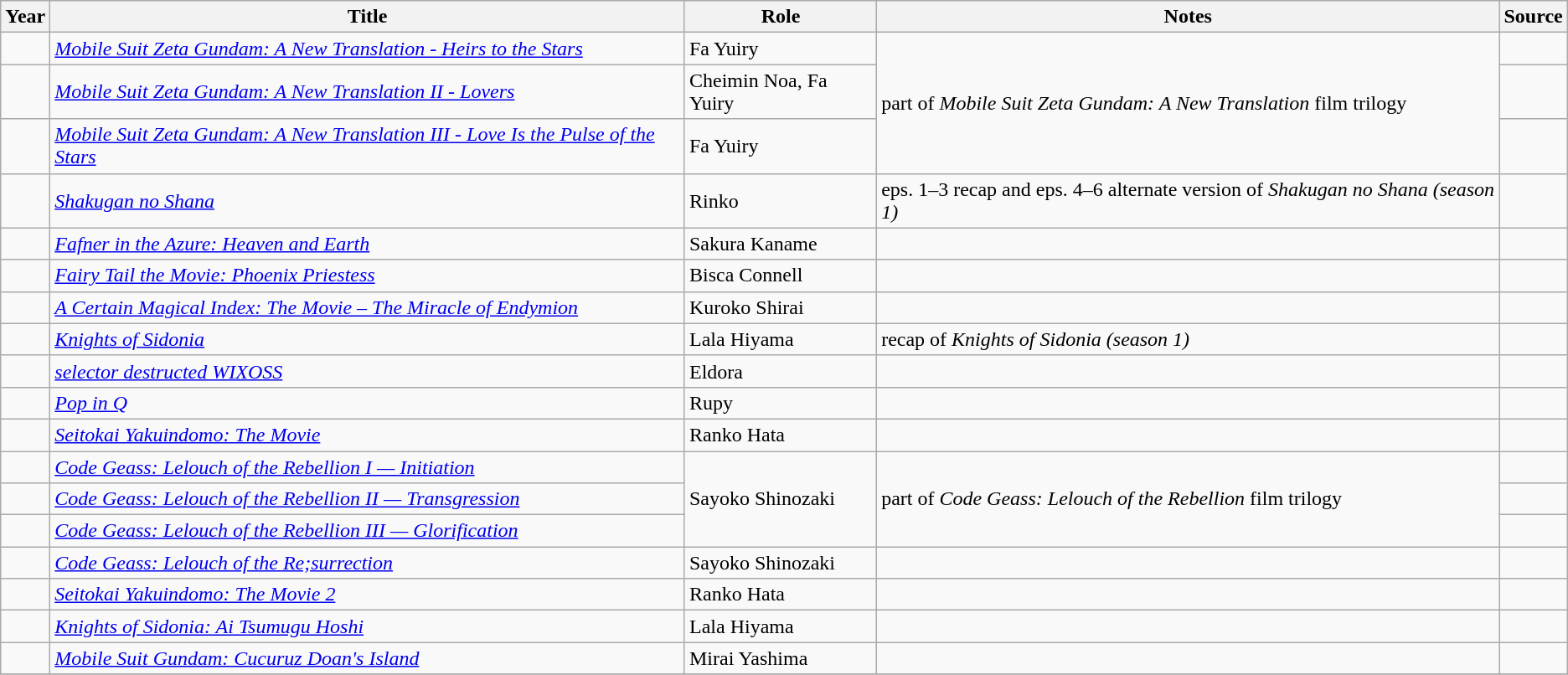<table class="wikitable sortable plainrowheaders">
<tr>
<th>Year</th>
<th class="unsortable">Title</th>
<th class="unsortable">Role</th>
<th class="unsortable">Notes</th>
<th class="unsortable">Source</th>
</tr>
<tr>
<td></td>
<td><em><a href='#'>Mobile Suit Zeta Gundam: A New Translation - Heirs to the Stars</a></em></td>
<td>Fa Yuiry</td>
<td rowspan="3">part of <em>Mobile Suit Zeta Gundam: A New Translation</em> film trilogy</td>
<td></td>
</tr>
<tr>
<td></td>
<td><em><a href='#'>Mobile Suit Zeta Gundam: A New Translation II - Lovers</a></em></td>
<td>Cheimin Noa, Fa Yuiry</td>
<td></td>
</tr>
<tr>
<td></td>
<td><em><a href='#'>Mobile Suit Zeta Gundam: A New Translation III - Love Is the Pulse of the Stars</a></em></td>
<td>Fa Yuiry</td>
<td></td>
</tr>
<tr>
<td></td>
<td><em><a href='#'>Shakugan no Shana</a></em></td>
<td>Rinko</td>
<td>eps. 1–3 recap and eps. 4–6 alternate version of <em>Shakugan no Shana (season 1)</em></td>
<td></td>
</tr>
<tr>
<td></td>
<td><em><a href='#'>Fafner in the Azure: Heaven and Earth</a></em></td>
<td>Sakura Kaname</td>
<td></td>
<td></td>
</tr>
<tr>
<td></td>
<td><em><a href='#'>Fairy Tail the Movie: Phoenix Priestess</a></em></td>
<td>Bisca Connell</td>
<td></td>
<td></td>
</tr>
<tr>
<td></td>
<td><em><a href='#'>A Certain Magical Index: The Movie – The Miracle of Endymion</a></em></td>
<td>Kuroko Shirai</td>
<td></td>
<td></td>
</tr>
<tr>
<td></td>
<td><em><a href='#'>Knights of Sidonia</a></em></td>
<td>Lala Hiyama</td>
<td>recap of <em>Knights of Sidonia (season 1)</em></td>
<td></td>
</tr>
<tr>
<td></td>
<td><em><a href='#'>selector destructed WIXOSS</a></em></td>
<td>Eldora</td>
<td></td>
<td></td>
</tr>
<tr>
<td></td>
<td><em><a href='#'>Pop in Q</a></em></td>
<td>Rupy</td>
<td></td>
<td></td>
</tr>
<tr>
<td></td>
<td><em><a href='#'>Seitokai Yakuindomo: The Movie</a></em></td>
<td>Ranko Hata</td>
<td></td>
<td></td>
</tr>
<tr>
<td></td>
<td><em><a href='#'>Code Geass: Lelouch of the Rebellion I — Initiation</a></em></td>
<td rowspan="3">Sayoko Shinozaki</td>
<td rowspan="3">part of <em>Code Geass: Lelouch of the Rebellion</em> film trilogy</td>
<td></td>
</tr>
<tr>
<td></td>
<td><em><a href='#'>Code Geass: Lelouch of the Rebellion II — Transgression</a></em></td>
<td></td>
</tr>
<tr>
<td></td>
<td><em><a href='#'>Code Geass: Lelouch of the Rebellion III — Glorification</a></em></td>
<td></td>
</tr>
<tr>
<td></td>
<td><em><a href='#'>Code Geass: Lelouch of the Re;surrection</a></em></td>
<td>Sayoko Shinozaki</td>
<td></td>
<td></td>
</tr>
<tr>
<td></td>
<td><em><a href='#'>Seitokai Yakuindomo: The Movie 2</a></em></td>
<td>Ranko Hata</td>
<td></td>
<td></td>
</tr>
<tr>
<td></td>
<td><em><a href='#'>Knights of Sidonia: Ai Tsumugu Hoshi</a></em></td>
<td>Lala Hiyama</td>
<td></td>
<td></td>
</tr>
<tr>
<td></td>
<td><em><a href='#'>Mobile Suit Gundam: Cucuruz Doan's Island</a></em></td>
<td>Mirai Yashima</td>
<td></td>
<td></td>
</tr>
<tr>
</tr>
</table>
